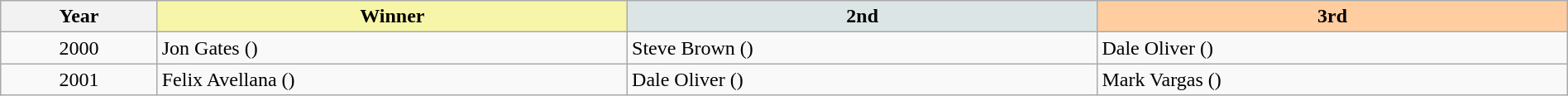<table class="wikitable" width=100%>
<tr>
<th width=10%>Year</th>
<th style="background-color: #F7F6A8;" width=30%>Winner</th>
<th style="background-color: #DCE5E5;" width=30%>2nd</th>
<th style="background-color: #FFCDA0;" width=30%>3rd</th>
</tr>
<tr>
<td align=center>2000 </td>
<td>Jon Gates ()</td>
<td>Steve Brown ()</td>
<td>Dale Oliver ()</td>
</tr>
<tr>
<td align=center>2001 </td>
<td>Felix Avellana ()</td>
<td>Dale Oliver ()</td>
<td>Mark Vargas ()</td>
</tr>
</table>
